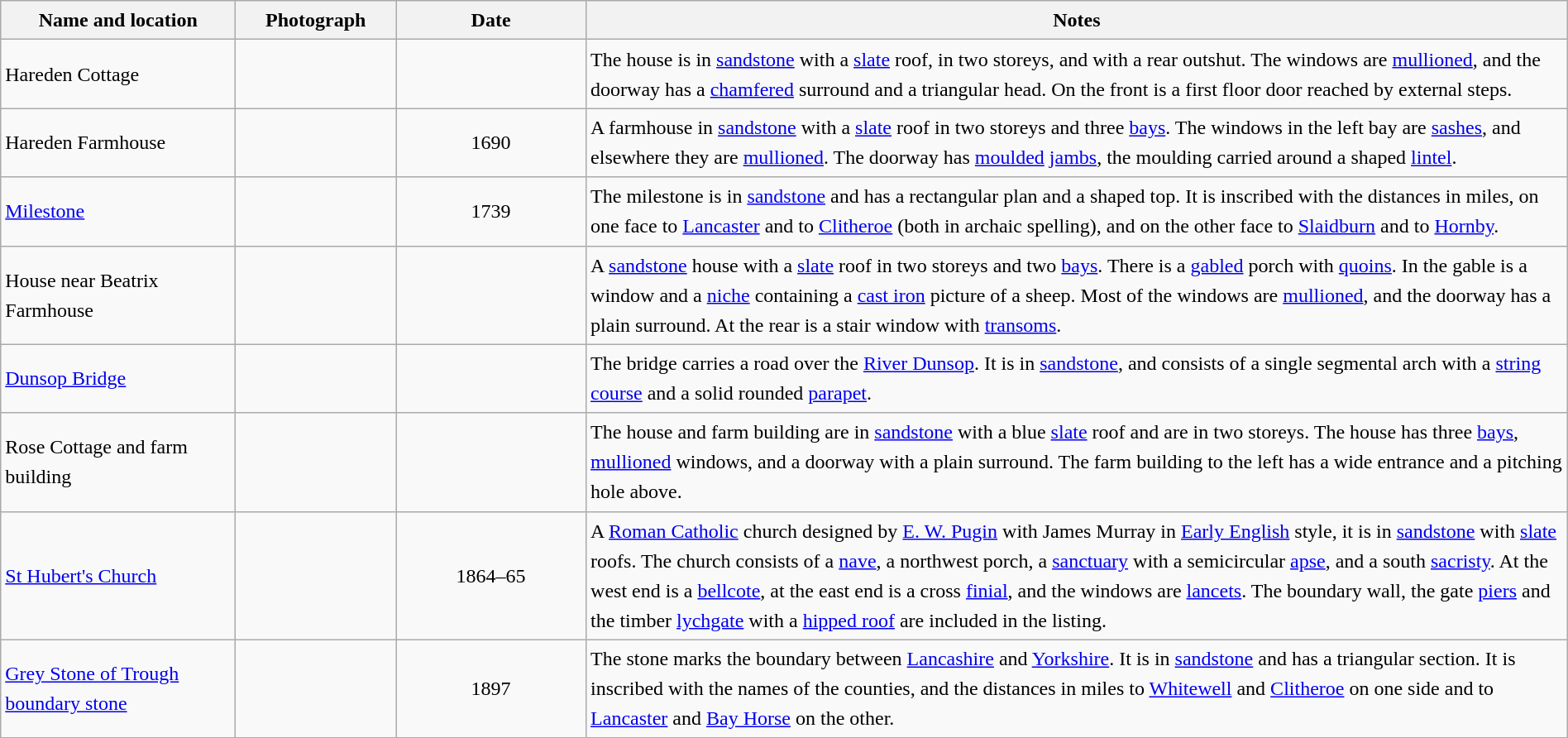<table class="wikitable sortable plainrowheaders" style="width:100%;border:0px;text-align:left;line-height:150%;">
<tr>
<th scope="col"  style="width:150px">Name and location</th>
<th scope="col"  style="width:100px" class="unsortable">Photograph</th>
<th scope="col"  style="width:120px">Date</th>
<th scope="col"  style="width:650px" class="unsortable">Notes</th>
</tr>
<tr>
<td>Hareden Cottage<br><small></small></td>
<td></td>
<td align="center"></td>
<td>The house is in <a href='#'>sandstone</a> with a <a href='#'>slate</a> roof, in two storeys, and with a rear outshut.  The windows are <a href='#'>mullioned</a>, and the doorway has a <a href='#'>chamfered</a> surround and a triangular head.  On the front is a first floor door reached by external steps.</td>
</tr>
<tr>
<td>Hareden Farmhouse<br><small></small></td>
<td></td>
<td align="center">1690</td>
<td>A farmhouse in <a href='#'>sandstone</a> with a <a href='#'>slate</a> roof in two storeys and three <a href='#'>bays</a>.  The windows in the left bay are <a href='#'>sashes</a>, and elsewhere they are <a href='#'>mullioned</a>.  The doorway has <a href='#'>moulded</a> <a href='#'>jambs</a>, the moulding carried around a shaped <a href='#'>lintel</a>.</td>
</tr>
<tr>
<td><a href='#'>Milestone</a><br><small></small></td>
<td></td>
<td align="center">1739</td>
<td>The milestone is in <a href='#'>sandstone</a> and has a rectangular plan and a shaped top.  It is inscribed with the distances in miles, on one face to <a href='#'>Lancaster</a> and to <a href='#'>Clitheroe</a> (both in archaic spelling), and on the other face to <a href='#'>Slaidburn</a> and to <a href='#'>Hornby</a>.</td>
</tr>
<tr>
<td>House near Beatrix Farmhouse<br><small></small></td>
<td></td>
<td align="center"></td>
<td>A <a href='#'>sandstone</a> house with a <a href='#'>slate</a> roof in two storeys and two <a href='#'>bays</a>.  There is a <a href='#'>gabled</a> porch with <a href='#'>quoins</a>.  In the gable is a window and a <a href='#'>niche</a> containing a <a href='#'>cast iron</a> picture of a sheep.  Most of the windows are <a href='#'>mullioned</a>, and the doorway has a plain surround.  At the rear is a stair window with <a href='#'>transoms</a>.</td>
</tr>
<tr>
<td><a href='#'>Dunsop Bridge</a><br><small></small></td>
<td></td>
<td align="center"></td>
<td>The bridge carries a road over the <a href='#'>River Dunsop</a>.  It is in <a href='#'>sandstone</a>, and consists of a single segmental arch with a <a href='#'>string course</a> and a solid rounded <a href='#'>parapet</a>.</td>
</tr>
<tr>
<td>Rose Cottage and farm building<br><small></small></td>
<td></td>
<td align="center"></td>
<td>The house and farm building are in <a href='#'>sandstone</a> with a blue <a href='#'>slate</a> roof and are in two storeys.  The house has three <a href='#'>bays</a>, <a href='#'>mullioned</a> windows, and a doorway with a plain surround.  The farm building to the left has a wide entrance and a pitching hole above.</td>
</tr>
<tr>
<td><a href='#'>St Hubert's Church</a><br><small></small></td>
<td></td>
<td align="center">1864–65</td>
<td>A <a href='#'>Roman Catholic</a> church designed by <a href='#'>E. W. Pugin</a> with James Murray in <a href='#'>Early English</a> style, it is in <a href='#'>sandstone</a> with <a href='#'>slate</a> roofs.  The church consists of a <a href='#'>nave</a>, a northwest porch, a <a href='#'>sanctuary</a> with a semicircular <a href='#'>apse</a>, and a south <a href='#'>sacristy</a>. At the west end is a <a href='#'>bellcote</a>, at the east end is a cross <a href='#'>finial</a>, and the windows are <a href='#'>lancets</a>.  The boundary wall, the gate <a href='#'>piers</a> and the timber <a href='#'>lychgate</a> with a <a href='#'>hipped roof</a> are included in the listing.</td>
</tr>
<tr>
<td><a href='#'>Grey Stone of Trough boundary stone</a><br><small></small></td>
<td></td>
<td align="center">1897</td>
<td>The stone marks the boundary between <a href='#'>Lancashire</a> and <a href='#'>Yorkshire</a>.  It is in <a href='#'>sandstone</a> and has a triangular section.  It is inscribed with the names of the counties, and the distances in miles to <a href='#'>Whitewell</a> and <a href='#'>Clitheroe</a> on one side and to <a href='#'>Lancaster</a> and <a href='#'>Bay Horse</a> on the other.</td>
</tr>
<tr>
</tr>
</table>
